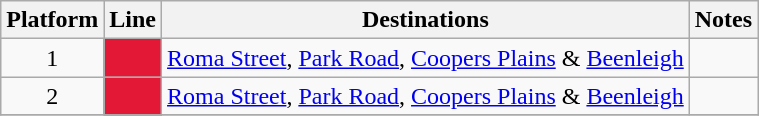<table class="wikitable" style="float: none; margin: 0.5em; ">
<tr>
<th>Platform</th>
<th>Line</th>
<th>Destinations</th>
<th>Notes</th>
</tr>
<tr>
<td rowspan=1 style="text-align:center;">1</td>
<td style="background:#E31836"><a href='#'></a></td>
<td><a href='#'>Roma Street</a>, <a href='#'>Park Road</a>, <a href='#'>Coopers Plains</a> & <a href='#'>Beenleigh</a></td>
<td></td>
</tr>
<tr>
<td rowspan=1 style="text-align:center;">2</td>
<td style="background:#E31836"><a href='#'></a></td>
<td><a href='#'>Roma Street</a>, <a href='#'>Park Road</a>, <a href='#'>Coopers Plains</a> & <a href='#'>Beenleigh</a></td>
<td></td>
</tr>
<tr>
</tr>
</table>
